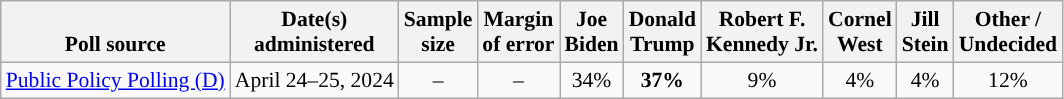<table class="wikitable sortable mw-datatable" style="font-size:90%;text-align:center;line-height:17px">
<tr valign=bottom>
<th>Poll source</th>
<th>Date(s)<br>administered</th>
<th>Sample<br>size</th>
<th>Margin<br>of error</th>
<th class="unsortable">Joe<br>Biden<br></th>
<th class="unsortable">Donald<br>Trump<br></th>
<th class="unsortable">Robert F.<br>Kennedy Jr.<br></th>
<th class="unsortable">Cornel<br>West<br></th>
<th class="unsortable">Jill<br>Stein<br></th>
<th class="unsortable">Other /<br>Undecided</th>
</tr>
<tr>
<td style="text-align:left;"><a href='#'>Public Policy Polling (D)</a></td>
<td>April 24–25, 2024</td>
<td>–</td>
<td>–</td>
<td>34%</td>
<td style="background-color:"><strong>37%</strong></td>
<td>9%</td>
<td>4%</td>
<td>4%</td>
<td>12%</td>
</tr>
</table>
